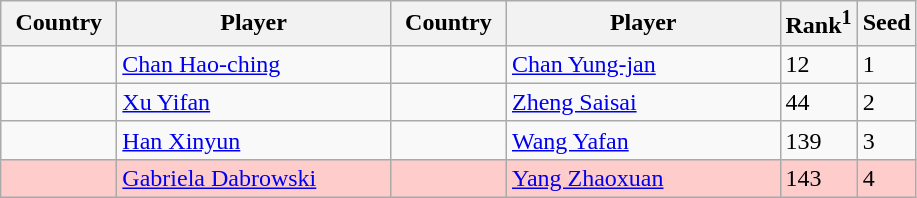<table class="sortable wikitable">
<tr>
<th width="70">Country</th>
<th width="175">Player</th>
<th width="70">Country</th>
<th width="175">Player</th>
<th>Rank<sup>1</sup></th>
<th>Seed</th>
</tr>
<tr>
<td></td>
<td><a href='#'>Chan Hao-ching</a></td>
<td></td>
<td><a href='#'>Chan Yung-jan</a></td>
<td>12</td>
<td>1</td>
</tr>
<tr>
<td></td>
<td><a href='#'>Xu Yifan</a></td>
<td></td>
<td><a href='#'>Zheng Saisai</a></td>
<td>44</td>
<td>2</td>
</tr>
<tr>
<td></td>
<td><a href='#'>Han Xinyun</a></td>
<td></td>
<td><a href='#'>Wang Yafan</a></td>
<td>139</td>
<td>3</td>
</tr>
<tr style="background:#fcc;">
<td></td>
<td><a href='#'>Gabriela Dabrowski</a></td>
<td></td>
<td><a href='#'>Yang Zhaoxuan</a></td>
<td>143</td>
<td>4</td>
</tr>
</table>
